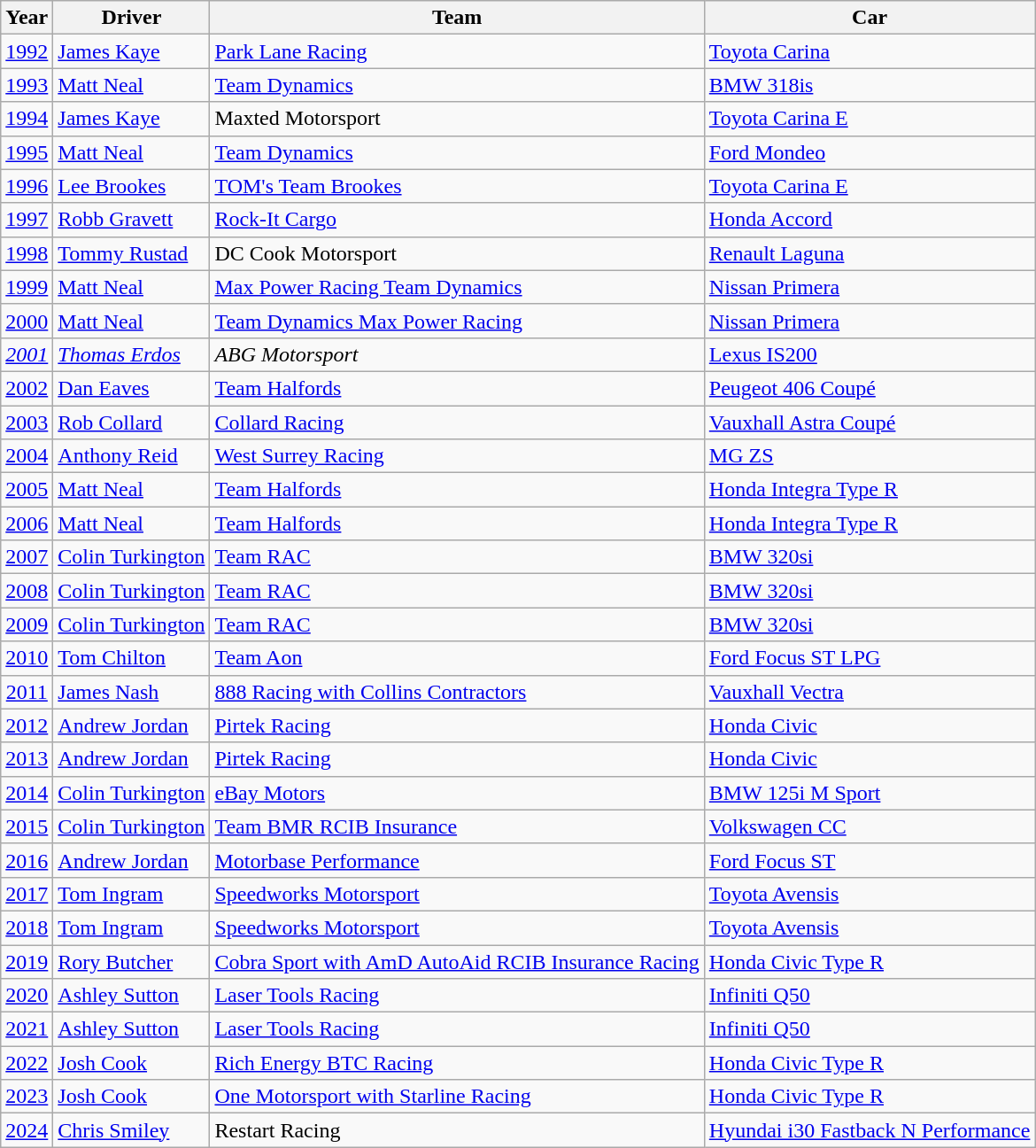<table class="wikitable sortable">
<tr>
<th>Year</th>
<th>Driver</th>
<th>Team</th>
<th>Car</th>
</tr>
<tr>
<td align=center><a href='#'>1992</a></td>
<td> <a href='#'>James Kaye</a></td>
<td><a href='#'>Park Lane Racing</a></td>
<td><a href='#'>Toyota Carina</a></td>
</tr>
<tr>
<td align=center><a href='#'>1993</a></td>
<td> <a href='#'>Matt Neal</a></td>
<td><a href='#'>Team Dynamics</a></td>
<td><a href='#'>BMW 318is</a></td>
</tr>
<tr>
<td align=center><a href='#'>1994</a></td>
<td> <a href='#'>James Kaye</a></td>
<td>Maxted Motorsport</td>
<td><a href='#'>Toyota Carina E</a></td>
</tr>
<tr>
<td align=center><a href='#'>1995</a></td>
<td> <a href='#'>Matt Neal</a></td>
<td><a href='#'>Team Dynamics</a></td>
<td><a href='#'>Ford Mondeo</a></td>
</tr>
<tr>
<td align=center><a href='#'>1996</a></td>
<td> <a href='#'>Lee Brookes</a></td>
<td><a href='#'>TOM's Team Brookes</a></td>
<td><a href='#'>Toyota Carina E</a></td>
</tr>
<tr>
<td align=center><a href='#'>1997</a></td>
<td> <a href='#'>Robb Gravett</a></td>
<td><a href='#'>Rock-It Cargo</a></td>
<td><a href='#'>Honda Accord</a></td>
</tr>
<tr>
<td align=center><a href='#'>1998</a></td>
<td> <a href='#'>Tommy Rustad</a></td>
<td>DC Cook Motorsport</td>
<td><a href='#'>Renault Laguna</a></td>
</tr>
<tr>
<td align=center><a href='#'>1999</a></td>
<td> <a href='#'>Matt Neal</a></td>
<td><a href='#'>Max Power Racing Team Dynamics</a></td>
<td><a href='#'>Nissan Primera</a></td>
</tr>
<tr>
<td align=center><a href='#'>2000</a></td>
<td> <a href='#'>Matt Neal</a></td>
<td><a href='#'>Team Dynamics Max Power Racing</a></td>
<td><a href='#'>Nissan Primera</a></td>
</tr>
<tr>
<td align=center><em><a href='#'>2001</a></em></td>
<td> <em><a href='#'>Thomas Erdos</a></em></td>
<td><em>ABG Motorsport</em></td>
<td><a href='#'>Lexus IS200</a></td>
</tr>
<tr>
<td align=center><a href='#'>2002</a></td>
<td> <a href='#'>Dan Eaves</a></td>
<td><a href='#'>Team Halfords</a></td>
<td><a href='#'>Peugeot 406 Coupé</a></td>
</tr>
<tr>
<td align=center><a href='#'>2003</a></td>
<td> <a href='#'>Rob Collard</a></td>
<td><a href='#'>Collard Racing</a></td>
<td><a href='#'>Vauxhall Astra Coupé</a></td>
</tr>
<tr>
<td align=center><a href='#'>2004</a></td>
<td> <a href='#'>Anthony Reid</a></td>
<td><a href='#'>West Surrey Racing</a></td>
<td><a href='#'>MG ZS</a></td>
</tr>
<tr>
<td align=center><a href='#'>2005</a></td>
<td> <a href='#'>Matt Neal</a></td>
<td><a href='#'>Team Halfords</a></td>
<td><a href='#'>Honda Integra Type R</a></td>
</tr>
<tr>
<td align=center><a href='#'>2006</a></td>
<td> <a href='#'>Matt Neal</a></td>
<td><a href='#'>Team Halfords</a></td>
<td><a href='#'>Honda Integra Type R</a></td>
</tr>
<tr>
<td align=center><a href='#'>2007</a></td>
<td> <a href='#'>Colin Turkington</a></td>
<td><a href='#'>Team RAC</a></td>
<td><a href='#'>BMW 320si</a></td>
</tr>
<tr>
<td align=center><a href='#'>2008</a></td>
<td> <a href='#'>Colin Turkington</a></td>
<td><a href='#'>Team RAC</a></td>
<td><a href='#'>BMW 320si</a></td>
</tr>
<tr>
<td align=center><a href='#'>2009</a></td>
<td> <a href='#'>Colin Turkington</a></td>
<td><a href='#'>Team RAC</a></td>
<td><a href='#'>BMW 320si</a></td>
</tr>
<tr>
<td align=center><a href='#'>2010</a></td>
<td> <a href='#'>Tom Chilton</a></td>
<td><a href='#'>Team Aon</a></td>
<td><a href='#'>Ford Focus ST LPG</a></td>
</tr>
<tr>
<td align=center><a href='#'>2011</a></td>
<td> <a href='#'>James Nash</a></td>
<td><a href='#'>888 Racing with Collins Contractors</a></td>
<td><a href='#'>Vauxhall Vectra</a></td>
</tr>
<tr>
<td align=center><a href='#'>2012</a></td>
<td> <a href='#'>Andrew Jordan</a></td>
<td><a href='#'>Pirtek Racing</a></td>
<td><a href='#'>Honda Civic</a></td>
</tr>
<tr>
<td align=center><a href='#'>2013</a></td>
<td> <a href='#'>Andrew Jordan</a></td>
<td><a href='#'>Pirtek Racing</a></td>
<td><a href='#'>Honda Civic</a></td>
</tr>
<tr>
<td align=center><a href='#'>2014</a></td>
<td> <a href='#'>Colin Turkington</a></td>
<td><a href='#'>eBay Motors</a></td>
<td><a href='#'>BMW 125i M Sport</a></td>
</tr>
<tr>
<td align=center><a href='#'>2015</a></td>
<td> <a href='#'>Colin Turkington</a></td>
<td><a href='#'>Team BMR RCIB Insurance</a></td>
<td><a href='#'>Volkswagen CC</a></td>
</tr>
<tr>
<td align=center><a href='#'>2016</a></td>
<td> <a href='#'>Andrew Jordan</a></td>
<td><a href='#'>Motorbase Performance</a></td>
<td><a href='#'>Ford Focus ST</a></td>
</tr>
<tr>
<td align=center><a href='#'>2017</a></td>
<td> <a href='#'>Tom Ingram</a></td>
<td><a href='#'>Speedworks Motorsport</a></td>
<td><a href='#'>Toyota Avensis</a></td>
</tr>
<tr>
<td align=center><a href='#'>2018</a></td>
<td> <a href='#'>Tom Ingram</a></td>
<td><a href='#'>Speedworks Motorsport</a></td>
<td><a href='#'>Toyota Avensis</a></td>
</tr>
<tr>
<td align=center><a href='#'>2019</a></td>
<td> <a href='#'>Rory Butcher</a></td>
<td><a href='#'>Cobra Sport with AmD AutoAid RCIB Insurance Racing</a></td>
<td><a href='#'>Honda Civic Type R</a></td>
</tr>
<tr>
<td align=center><a href='#'>2020</a></td>
<td> <a href='#'>Ashley Sutton</a></td>
<td><a href='#'>Laser Tools Racing</a></td>
<td><a href='#'>Infiniti Q50</a></td>
</tr>
<tr>
<td align=center><a href='#'>2021</a></td>
<td> <a href='#'>Ashley Sutton</a></td>
<td><a href='#'>Laser Tools Racing</a></td>
<td><a href='#'>Infiniti Q50</a></td>
</tr>
<tr>
<td align=center><a href='#'>2022</a></td>
<td> <a href='#'>Josh Cook</a></td>
<td><a href='#'>Rich Energy BTC Racing</a></td>
<td><a href='#'>Honda Civic Type R</a></td>
</tr>
<tr>
<td align=center><a href='#'>2023</a></td>
<td> <a href='#'>Josh Cook</a></td>
<td><a href='#'>One Motorsport with Starline Racing</a></td>
<td><a href='#'>Honda Civic Type R</a></td>
</tr>
<tr>
<td align=center><a href='#'>2024</a></td>
<td> <a href='#'>Chris Smiley</a></td>
<td>Restart Racing</td>
<td><a href='#'>Hyundai i30 Fastback N Performance</a></td>
</tr>
</table>
